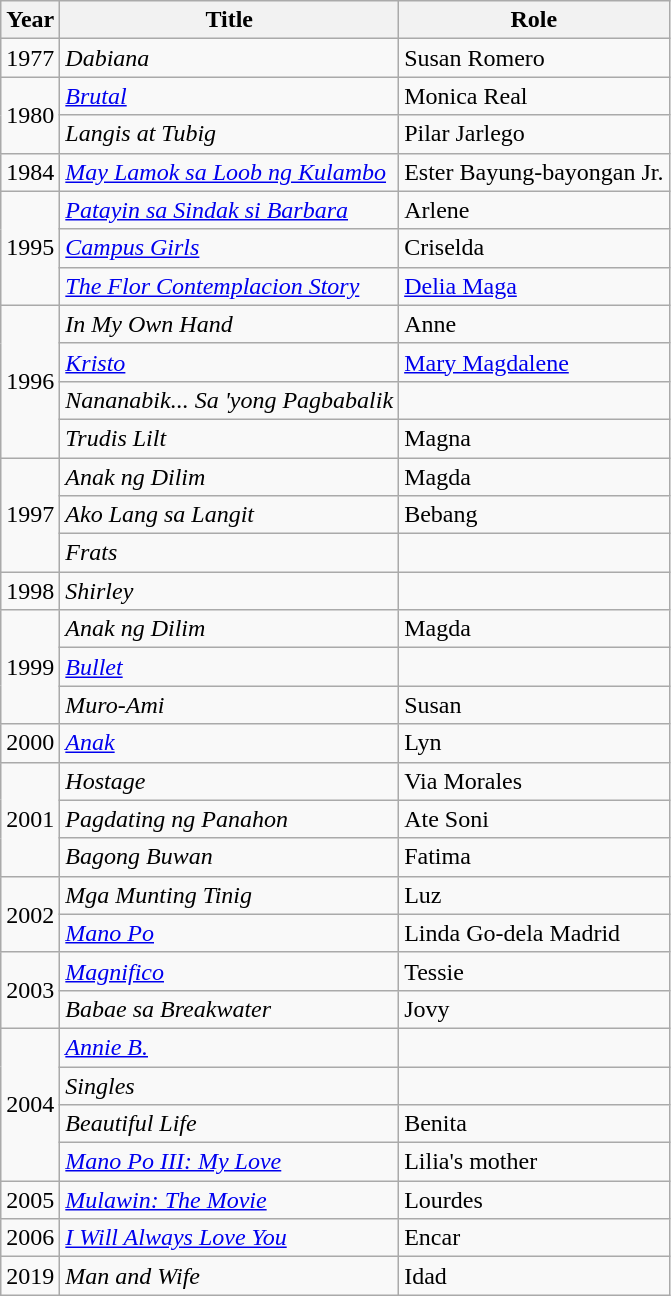<table class="wikitable sortable">
<tr>
<th>Year</th>
<th>Title</th>
<th>Role</th>
</tr>
<tr>
<td>1977</td>
<td><em>Dabiana</em></td>
<td>Susan Romero</td>
</tr>
<tr>
<td rowspan="2">1980</td>
<td><em><a href='#'>Brutal</a></em></td>
<td>Monica Real</td>
</tr>
<tr>
<td><em>Langis at Tubig</em></td>
<td>Pilar Jarlego</td>
</tr>
<tr>
<td>1984</td>
<td><em><a href='#'>May Lamok sa Loob ng Kulambo</a></em></td>
<td>Ester Bayung-bayongan Jr.</td>
</tr>
<tr>
<td rowspan="3">1995</td>
<td><em><a href='#'>Patayin sa Sindak si Barbara</a></em></td>
<td>Arlene</td>
</tr>
<tr>
<td><em><a href='#'>Campus Girls</a></em></td>
<td>Criselda</td>
</tr>
<tr>
<td><em><a href='#'>The Flor Contemplacion Story</a></em></td>
<td><a href='#'>Delia Maga</a></td>
</tr>
<tr>
<td rowspan="4">1996</td>
<td><em>In My Own Hand</em></td>
<td>Anne</td>
</tr>
<tr>
<td><em><a href='#'>Kristo</a></em></td>
<td><a href='#'>Mary Magdalene</a></td>
</tr>
<tr>
<td><em>Nananabik... Sa 'yong Pagbabalik</em></td>
<td></td>
</tr>
<tr>
<td><em>Trudis Lilt</em></td>
<td>Magna</td>
</tr>
<tr>
<td rowspan="3">1997</td>
<td><em>Anak ng Dilim</em></td>
<td>Magda</td>
</tr>
<tr>
<td><em>Ako Lang sa Langit</em></td>
<td>Bebang</td>
</tr>
<tr>
<td><em>Frats</em></td>
<td></td>
</tr>
<tr>
<td>1998</td>
<td><em>Shirley</em></td>
<td></td>
</tr>
<tr>
<td rowspan="3">1999</td>
<td><em>Anak ng Dilim</em></td>
<td>Magda</td>
</tr>
<tr>
<td><em><a href='#'>Bullet</a></em></td>
<td></td>
</tr>
<tr>
<td><em>Muro-Ami</em></td>
<td>Susan</td>
</tr>
<tr>
<td>2000</td>
<td><em><a href='#'>Anak</a></em></td>
<td>Lyn</td>
</tr>
<tr>
<td rowspan="3">2001</td>
<td><em>Hostage</em></td>
<td>Via Morales</td>
</tr>
<tr>
<td><em>Pagdating ng Panahon</em></td>
<td>Ate Soni</td>
</tr>
<tr>
<td><em>Bagong Buwan</em></td>
<td>Fatima</td>
</tr>
<tr>
<td rowspan="2">2002</td>
<td><em>Mga Munting Tinig</em></td>
<td>Luz</td>
</tr>
<tr>
<td><em><a href='#'>Mano Po</a></em></td>
<td>Linda Go-dela Madrid</td>
</tr>
<tr>
<td rowspan="2">2003</td>
<td><em><a href='#'>Magnifico</a></em></td>
<td>Tessie</td>
</tr>
<tr>
<td><em>Babae sa Breakwater</em></td>
<td>Jovy</td>
</tr>
<tr>
<td rowspan="4">2004</td>
<td><em><a href='#'>Annie B.</a></em></td>
<td></td>
</tr>
<tr>
<td><em>Singles</em></td>
<td></td>
</tr>
<tr>
<td><em>Beautiful Life</em></td>
<td>Benita</td>
</tr>
<tr>
<td><em><a href='#'>Mano Po III: My Love</a></em></td>
<td>Lilia's mother</td>
</tr>
<tr>
<td>2005</td>
<td><em><a href='#'>Mulawin: The Movie</a></em></td>
<td>Lourdes</td>
</tr>
<tr>
<td>2006</td>
<td><em><a href='#'>I Will Always Love You</a></em></td>
<td>Encar</td>
</tr>
<tr>
<td>2019</td>
<td><em>Man and Wife</em></td>
<td>Idad</td>
</tr>
</table>
